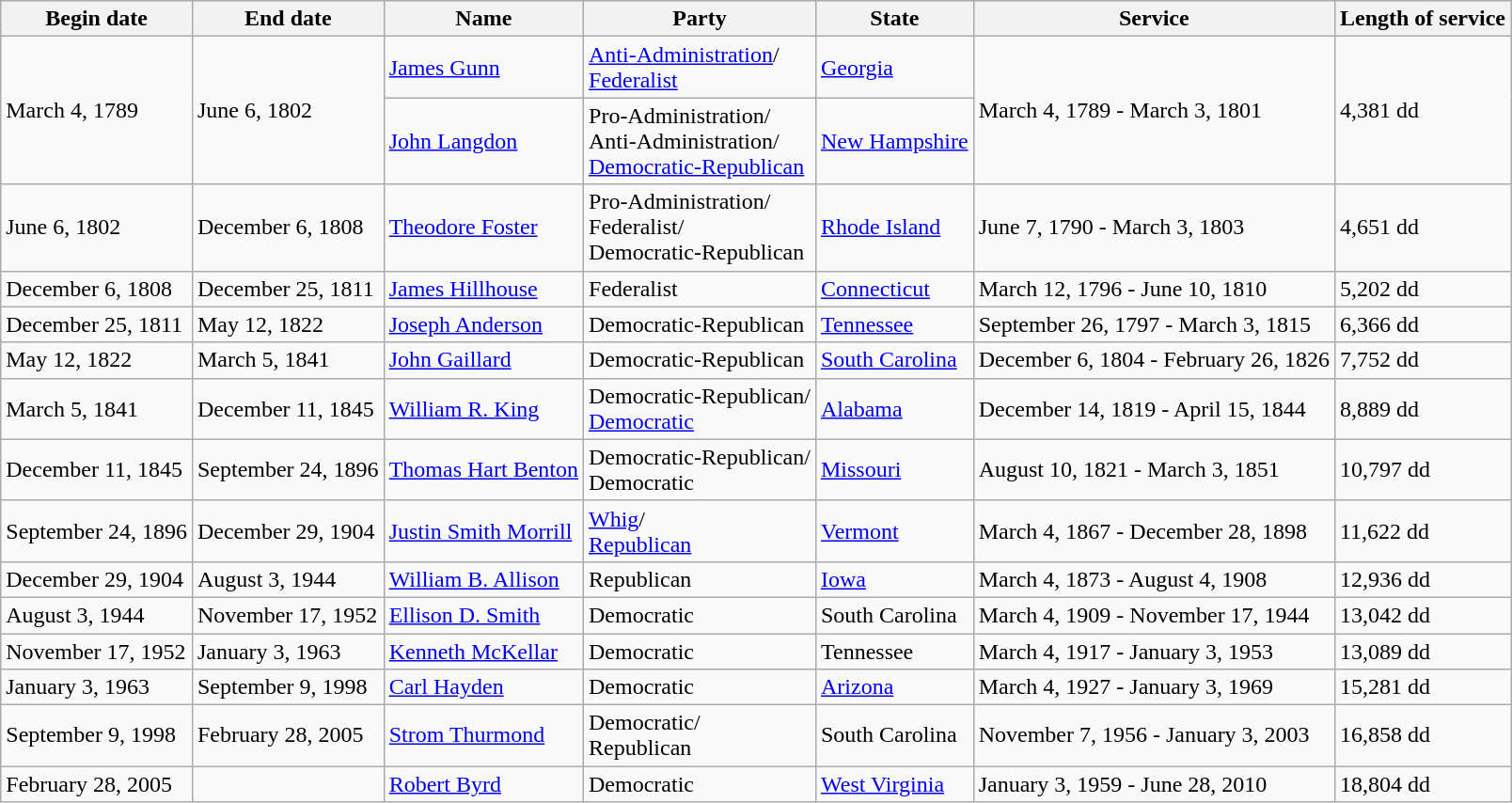<table class=wikitable>
<tr>
<th>Begin date</th>
<th>End date</th>
<th>Name</th>
<th>Party</th>
<th>State</th>
<th>Service</th>
<th>Length of service</th>
</tr>
<tr>
<td rowspan=2>March 4, 1789</td>
<td rowspan=2>June 6, 1802</td>
<td><a href='#'>James Gunn</a></td>
<td><a href='#'>Anti-Administration</a>/<br><a href='#'>Federalist</a></td>
<td><a href='#'>Georgia</a></td>
<td rowspan=2>March 4, 1789 - March 3, 1801</td>
<td rowspan=2>4,381 dd</td>
</tr>
<tr>
<td><a href='#'>John Langdon</a></td>
<td>Pro-Administration/<br>Anti-Administration/<br><a href='#'>Democratic-Republican</a></td>
<td><a href='#'>New Hampshire</a></td>
</tr>
<tr>
<td>June 6, 1802</td>
<td>December 6, 1808</td>
<td><a href='#'>Theodore Foster</a></td>
<td>Pro-Administration/<br>Federalist/<br>Democratic-Republican</td>
<td><a href='#'>Rhode Island</a></td>
<td>June 7, 1790 - March 3, 1803</td>
<td>4,651 dd</td>
</tr>
<tr>
<td>December 6, 1808</td>
<td>December 25, 1811</td>
<td><a href='#'>James Hillhouse</a></td>
<td>Federalist</td>
<td><a href='#'>Connecticut</a></td>
<td>March 12, 1796 - June 10, 1810</td>
<td>5,202 dd</td>
</tr>
<tr>
<td>December 25, 1811</td>
<td>May 12, 1822</td>
<td><a href='#'>Joseph Anderson</a></td>
<td>Democratic-Republican</td>
<td><a href='#'>Tennessee</a></td>
<td>September 26, 1797 - March 3, 1815</td>
<td>6,366 dd</td>
</tr>
<tr>
<td>May 12, 1822</td>
<td>March 5, 1841</td>
<td><a href='#'>John Gaillard</a></td>
<td>Democratic-Republican</td>
<td><a href='#'>South Carolina</a></td>
<td>December 6, 1804 - February 26, 1826</td>
<td>7,752 dd</td>
</tr>
<tr>
<td>March 5, 1841</td>
<td>December 11, 1845</td>
<td><a href='#'>William R. King</a></td>
<td>Democratic-Republican/<br><a href='#'>Democratic</a></td>
<td><a href='#'>Alabama</a></td>
<td>December 14, 1819 - April 15, 1844</td>
<td>8,889 dd</td>
</tr>
<tr>
<td>December 11, 1845</td>
<td>September 24, 1896</td>
<td><a href='#'>Thomas Hart Benton</a></td>
<td>Democratic-Republican/<br>Democratic</td>
<td><a href='#'>Missouri</a></td>
<td>August 10, 1821 - March 3, 1851</td>
<td>10,797 dd</td>
</tr>
<tr>
<td>September 24, 1896</td>
<td>December 29, 1904</td>
<td><a href='#'>Justin Smith Morrill</a></td>
<td><a href='#'>Whig</a>/<br><a href='#'>Republican</a></td>
<td><a href='#'>Vermont</a></td>
<td>March 4, 1867 - December 28, 1898</td>
<td>11,622 dd</td>
</tr>
<tr>
<td>December 29, 1904</td>
<td>August 3, 1944</td>
<td><a href='#'>William B. Allison</a></td>
<td>Republican</td>
<td><a href='#'>Iowa</a></td>
<td>March 4, 1873 - August 4, 1908</td>
<td>12,936 dd</td>
</tr>
<tr>
<td>August 3, 1944</td>
<td>November 17, 1952</td>
<td><a href='#'>Ellison D. Smith</a></td>
<td>Democratic</td>
<td>South Carolina</td>
<td>March 4, 1909 - November 17, 1944</td>
<td>13,042 dd</td>
</tr>
<tr>
<td>November 17, 1952</td>
<td>January 3, 1963</td>
<td><a href='#'>Kenneth McKellar</a></td>
<td>Democratic</td>
<td>Tennessee</td>
<td>March 4, 1917 - January 3, 1953</td>
<td>13,089 dd</td>
</tr>
<tr>
<td>January 3, 1963</td>
<td>September 9, 1998</td>
<td><a href='#'>Carl Hayden</a></td>
<td>Democratic</td>
<td><a href='#'>Arizona</a></td>
<td>March 4, 1927 - January 3, 1969</td>
<td>15,281 dd</td>
</tr>
<tr>
<td>September 9, 1998</td>
<td>February 28, 2005</td>
<td><a href='#'>Strom Thurmond</a></td>
<td>Democratic/<br>Republican</td>
<td>South Carolina</td>
<td>November 7, 1956 - January 3, 2003</td>
<td>16,858 dd</td>
</tr>
<tr>
<td>February 28, 2005</td>
<td></td>
<td><a href='#'>Robert Byrd</a></td>
<td>Democratic</td>
<td><a href='#'>West Virginia</a></td>
<td>January 3, 1959 - June 28, 2010</td>
<td>18,804 dd</td>
</tr>
</table>
